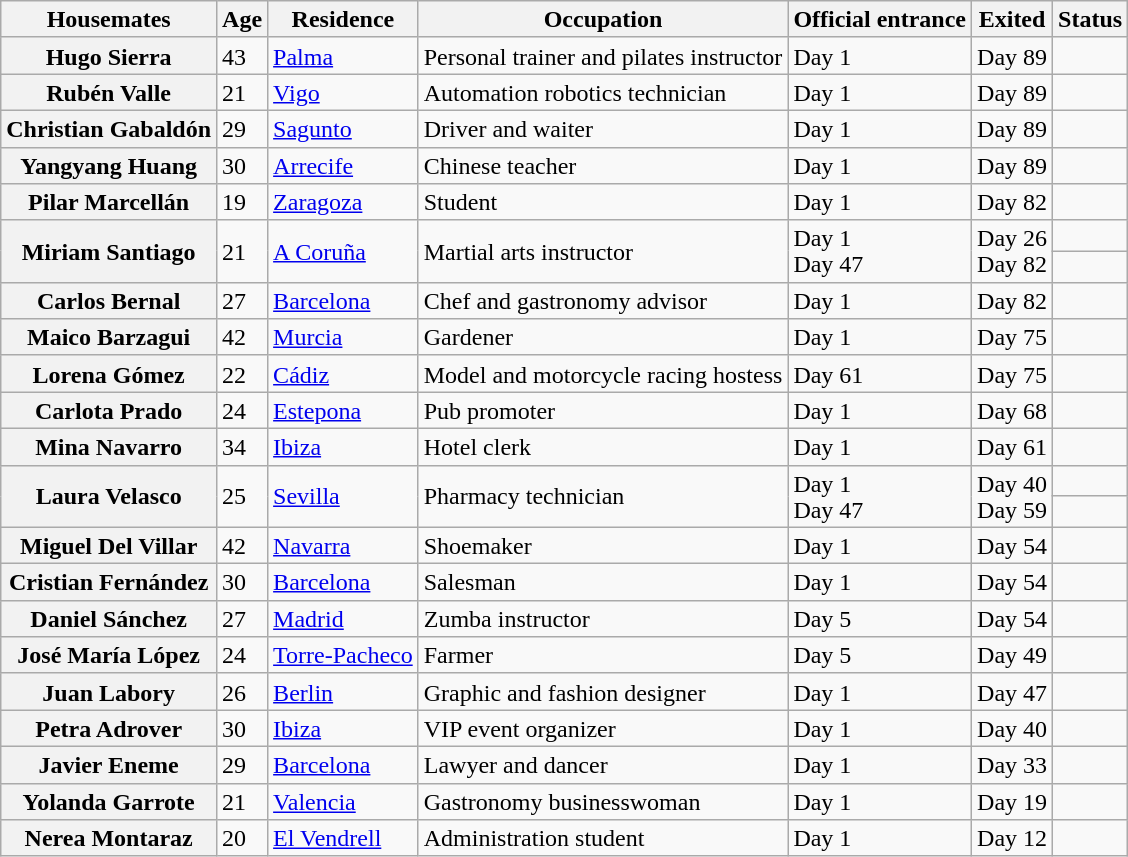<table class="wikitable sortable" style="text-align:left; line-height:17px; width:auto;">
<tr>
<th>Housemates</th>
<th>Age</th>
<th>Residence</th>
<th>Occupation</th>
<th>Official entrance</th>
<th>Exited</th>
<th>Status</th>
</tr>
<tr>
<th>Hugo Sierra</th>
<td>43</td>
<td><a href='#'>Palma</a></td>
<td>Personal trainer and pilates instructor</td>
<td>Day 1</td>
<td>Day 89</td>
<td></td>
</tr>
<tr>
<th>Rubén Valle</th>
<td>21</td>
<td><a href='#'>Vigo</a></td>
<td>Automation robotics technician</td>
<td>Day 1</td>
<td>Day 89</td>
<td></td>
</tr>
<tr>
<th>Christian Gabaldón</th>
<td>29</td>
<td><a href='#'>Sagunto</a></td>
<td>Driver and waiter</td>
<td>Day 1</td>
<td>Day 89</td>
<td></td>
</tr>
<tr>
<th>Yangyang Huang</th>
<td>30</td>
<td><a href='#'>Arrecife</a></td>
<td>Chinese teacher</td>
<td>Day 1</td>
<td>Day 89</td>
<td></td>
</tr>
<tr>
<th>Pilar Marcellán</th>
<td>19</td>
<td><a href='#'>Zaragoza</a></td>
<td>Student</td>
<td>Day 1</td>
<td>Day 82</td>
<td></td>
</tr>
<tr>
<th rowspan=2>Miriam Santiago</th>
<td rowspan=2>21</td>
<td rowspan=2><a href='#'>A Coruña</a></td>
<td rowspan=2>Martial arts instructor</td>
<td rowspan=2>Day 1<br>Day 47</td>
<td rowspan=2>Day 26<br>Day 82</td>
<td></td>
</tr>
<tr>
<td></td>
</tr>
<tr>
<th>Carlos Bernal</th>
<td>27</td>
<td><a href='#'>Barcelona</a></td>
<td>Chef and gastronomy advisor</td>
<td>Day 1</td>
<td>Day 82</td>
<td></td>
</tr>
<tr>
<th>Maico Barzagui</th>
<td>42</td>
<td><a href='#'>Murcia</a></td>
<td>Gardener</td>
<td>Day 1</td>
<td>Day 75</td>
<td></td>
</tr>
<tr>
<th>Lorena Gómez</th>
<td>22</td>
<td><a href='#'>Cádiz</a></td>
<td>Model and motorcycle racing hostess</td>
<td>Day 61</td>
<td>Day 75</td>
<td></td>
</tr>
<tr>
<th>Carlota Prado</th>
<td>24</td>
<td><a href='#'>Estepona</a></td>
<td>Pub promoter</td>
<td>Day 1</td>
<td>Day 68</td>
<td></td>
</tr>
<tr>
<th>Mina Navarro</th>
<td>34</td>
<td><a href='#'>Ibiza</a></td>
<td>Hotel clerk</td>
<td>Day 1</td>
<td>Day 61</td>
<td></td>
</tr>
<tr>
<th rowspan=2>Laura Velasco</th>
<td rowspan=2>25</td>
<td rowspan=2><a href='#'>Sevilla</a></td>
<td rowspan=2>Pharmacy technician</td>
<td rowspan=2>Day 1<br>Day 47</td>
<td rowspan=2>Day 40<br>Day 59</td>
<td></td>
</tr>
<tr>
<td></td>
</tr>
<tr>
<th>Miguel Del Villar</th>
<td>42</td>
<td><a href='#'>Navarra</a></td>
<td>Shoemaker</td>
<td>Day 1</td>
<td>Day 54</td>
<td></td>
</tr>
<tr>
<th>Cristian Fernández</th>
<td>30</td>
<td><a href='#'>Barcelona</a></td>
<td>Salesman</td>
<td>Day 1</td>
<td>Day 54</td>
<td></td>
</tr>
<tr>
<th>Daniel Sánchez</th>
<td>27</td>
<td><a href='#'>Madrid</a></td>
<td>Zumba instructor</td>
<td>Day 5</td>
<td>Day 54</td>
<td></td>
</tr>
<tr>
<th>José María López</th>
<td>24</td>
<td><a href='#'>Torre-Pacheco</a></td>
<td>Farmer</td>
<td>Day 5</td>
<td>Day 49</td>
<td></td>
</tr>
<tr>
<th>Juan Labory</th>
<td>26</td>
<td><a href='#'>Berlin</a></td>
<td>Graphic and fashion designer</td>
<td>Day 1</td>
<td>Day 47</td>
<td></td>
</tr>
<tr>
<th>Petra Adrover</th>
<td>30</td>
<td><a href='#'>Ibiza</a></td>
<td>VIP event organizer</td>
<td>Day 1</td>
<td>Day 40</td>
<td></td>
</tr>
<tr>
<th>Javier Eneme</th>
<td>29</td>
<td><a href='#'>Barcelona</a></td>
<td>Lawyer and dancer</td>
<td>Day 1</td>
<td>Day 33</td>
<td></td>
</tr>
<tr>
<th>Yolanda Garrote</th>
<td>21</td>
<td><a href='#'>Valencia</a></td>
<td>Gastronomy businesswoman</td>
<td>Day 1</td>
<td>Day 19</td>
<td></td>
</tr>
<tr>
<th>Nerea Montaraz</th>
<td>20</td>
<td><a href='#'>El Vendrell</a></td>
<td>Administration student</td>
<td>Day 1</td>
<td>Day 12</td>
<td></td>
</tr>
</table>
